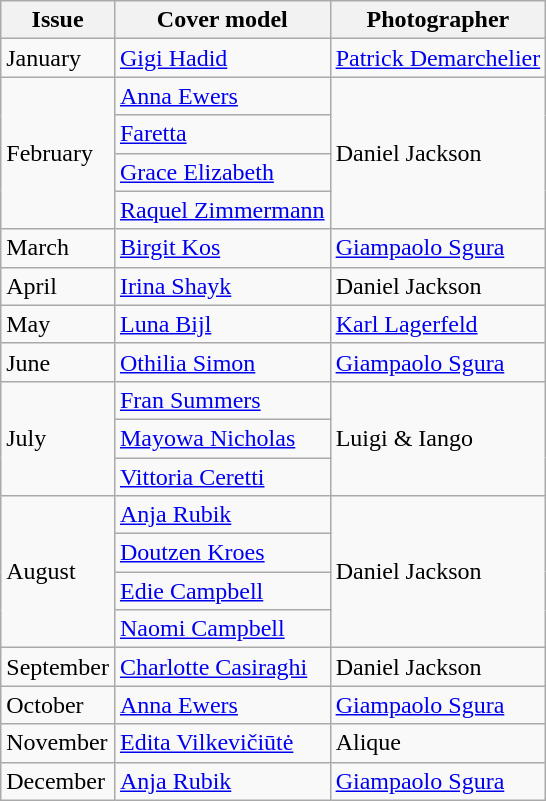<table class="sortable wikitable">
<tr>
<th>Issue</th>
<th>Cover model</th>
<th>Photographer</th>
</tr>
<tr>
<td>January</td>
<td><a href='#'>Gigi Hadid</a></td>
<td><a href='#'>Patrick Demarchelier</a></td>
</tr>
<tr>
<td rowspan=4>February</td>
<td><a href='#'>Anna Ewers</a></td>
<td rowspan="4">Daniel Jackson</td>
</tr>
<tr>
<td><a href='#'>Faretta</a></td>
</tr>
<tr>
<td><a href='#'>Grace Elizabeth</a></td>
</tr>
<tr>
<td><a href='#'>Raquel Zimmermann</a></td>
</tr>
<tr>
<td>March</td>
<td><a href='#'>Birgit Kos</a></td>
<td><a href='#'>Giampaolo Sgura</a></td>
</tr>
<tr>
<td>April</td>
<td><a href='#'>Irina Shayk</a></td>
<td>Daniel Jackson</td>
</tr>
<tr>
<td>May</td>
<td><a href='#'>Luna Bijl</a></td>
<td><a href='#'>Karl Lagerfeld</a></td>
</tr>
<tr>
<td>June</td>
<td><a href='#'>Othilia Simon</a></td>
<td><a href='#'>Giampaolo Sgura</a></td>
</tr>
<tr>
<td rowspan=3>July</td>
<td><a href='#'>Fran Summers</a></td>
<td rowspan="3">Luigi & Iango</td>
</tr>
<tr>
<td><a href='#'>Mayowa Nicholas</a></td>
</tr>
<tr>
<td><a href='#'>Vittoria Ceretti</a></td>
</tr>
<tr>
<td rowspan=4>August</td>
<td><a href='#'>Anja Rubik</a></td>
<td rowspan="4">Daniel Jackson</td>
</tr>
<tr>
<td><a href='#'>Doutzen Kroes</a></td>
</tr>
<tr>
<td><a href='#'>Edie Campbell</a></td>
</tr>
<tr>
<td><a href='#'>Naomi Campbell</a></td>
</tr>
<tr>
<td>September</td>
<td><a href='#'>Charlotte Casiraghi</a></td>
<td>Daniel Jackson</td>
</tr>
<tr>
<td>October</td>
<td><a href='#'>Anna Ewers</a></td>
<td><a href='#'>Giampaolo Sgura</a></td>
</tr>
<tr>
<td>November</td>
<td><a href='#'>Edita Vilkevičiūtė</a></td>
<td>Alique</td>
</tr>
<tr>
<td>December</td>
<td><a href='#'>Anja Rubik</a></td>
<td><a href='#'>Giampaolo Sgura</a></td>
</tr>
</table>
